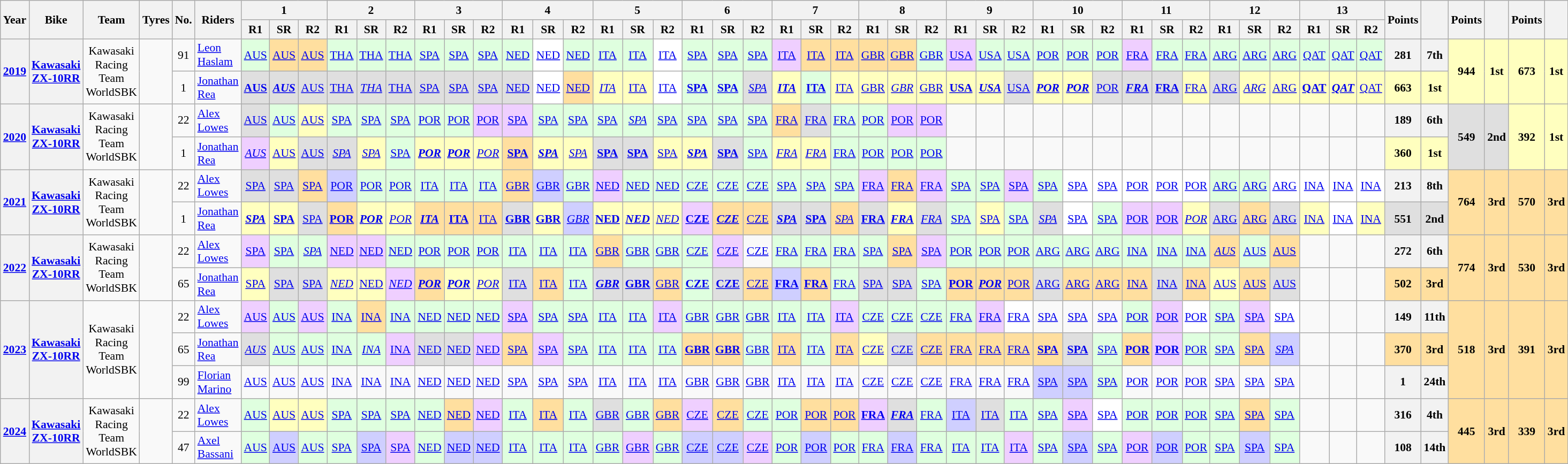<table class="wikitable" style="text-align:center; font-size:90%">
<tr>
<th valign="middle" rowspan=2>Year</th>
<th valign="middle" rowspan=2>Bike</th>
<th valign="middle" rowspan=2>Team</th>
<th valign="middle" rowspan=2>Tyres</th>
<th valign="middle" rowspan=2>No.</th>
<th valign="middle" rowspan=2>Riders</th>
<th colspan=3>1</th>
<th colspan=3>2</th>
<th colspan=3>3</th>
<th colspan=3>4</th>
<th colspan=3>5</th>
<th colspan=3>6</th>
<th colspan=3>7</th>
<th colspan=3>8</th>
<th colspan=3>9</th>
<th colspan=3>10</th>
<th colspan=3>11</th>
<th colspan=3>12</th>
<th colspan=3>13</th>
<th valign="middle" rowspan=2>Points</th>
<th valign="middle" rowspan=2></th>
<th valign="middle" rowspan=2>Points</th>
<th valign="middle" rowspan=2></th>
<th valign="middle" rowspan=2>Points</th>
<th valign="middle" rowspan=2></th>
</tr>
<tr>
<th>R1</th>
<th>SR</th>
<th>R2</th>
<th>R1</th>
<th>SR</th>
<th>R2</th>
<th>R1</th>
<th>SR</th>
<th>R2</th>
<th>R1</th>
<th>SR</th>
<th>R2</th>
<th>R1</th>
<th>SR</th>
<th>R2</th>
<th>R1</th>
<th>SR</th>
<th>R2</th>
<th>R1</th>
<th>SR</th>
<th>R2</th>
<th>R1</th>
<th>SR</th>
<th>R2</th>
<th>R1</th>
<th>SR</th>
<th>R2</th>
<th>R1</th>
<th>SR</th>
<th>R2</th>
<th>R1</th>
<th>SR</th>
<th>R2</th>
<th>R1</th>
<th>SR</th>
<th>R2</th>
<th>R1</th>
<th>SR</th>
<th>R2</th>
</tr>
<tr>
<th rowspan="2"><a href='#'>2019</a></th>
<th rowspan="2"><a href='#'>Kawasaki ZX-10RR</a></th>
<td rowspan="2">Kawasaki Racing Team WorldSBK</td>
<td rowspan="2"></td>
<td>91</td>
<td align="left"> <a href='#'>Leon Haslam</a></td>
<td style="background:#dfffdf;"><a href='#'>AUS</a><br></td>
<td style="background:#ffdf9f;"><a href='#'>AUS</a><br></td>
<td style="background:#ffdf9f;"><a href='#'>AUS</a><br></td>
<td style="background:#dfffdf;"><a href='#'>THA</a><br></td>
<td style="background:#dfffdf;"><a href='#'>THA</a><br></td>
<td style="background:#dfffdf;"><a href='#'>THA</a><br></td>
<td style="background:#dfffdf;"><a href='#'>SPA</a><br></td>
<td style="background:#dfffdf;"><a href='#'>SPA</a><br></td>
<td style="background:#dfffdf;"><a href='#'>SPA</a><br></td>
<td style="background:#dfffdf;"><a href='#'>NED</a><br></td>
<td style="background:#FFFFFF;"><a href='#'>NED</a><br></td>
<td style="background:#dfffdf;"><a href='#'>NED</a><br></td>
<td style="background:#dfffdf;"><a href='#'>ITA</a><br></td>
<td style="background:#dfffdf;"><a href='#'>ITA</a><br></td>
<td style="background:#FFFFFF;"><a href='#'>ITA</a><br></td>
<td style="background:#dfffdf;"><a href='#'>SPA</a><br></td>
<td style="background:#dfffdf;"><a href='#'>SPA</a><br></td>
<td style="background:#dfffdf;"><a href='#'>SPA</a><br></td>
<td style="background:#efcfff;"><a href='#'>ITA</a><br></td>
<td style="background:#ffdf9f;"><a href='#'>ITA</a><br></td>
<td style="background:#ffdf9f;"><a href='#'>ITA</a><br></td>
<td style="background:#ffdf9f;"><a href='#'>GBR</a><br></td>
<td style="background:#ffdf9f;"><a href='#'>GBR</a><br></td>
<td style="background:#dfffdf;"><a href='#'>GBR</a><br></td>
<td style="background:#efcfff;"><a href='#'>USA</a><br></td>
<td style="background:#dfffdf;"><a href='#'>USA</a><br></td>
<td style="background:#dfffdf;"><a href='#'>USA</a><br></td>
<td style="background:#dfffdf;"><a href='#'>POR</a><br></td>
<td style="background:#dfffdf;"><a href='#'>POR</a><br></td>
<td style="background:#dfffdf;"><a href='#'>POR</a><br></td>
<td style="background:#efcfff;"><a href='#'>FRA</a><br></td>
<td style="background:#dfffdf;"><a href='#'>FRA</a><br></td>
<td style="background:#dfffdf;"><a href='#'>FRA</a><br></td>
<td style="background:#dfffdf;"><a href='#'>ARG</a><br></td>
<td style="background:#dfffdf;"><a href='#'>ARG</a><br></td>
<td style="background:#dfffdf;"><a href='#'>ARG</a><br></td>
<td style="background:#dfffdf;"><a href='#'>QAT</a><br></td>
<td style="background:#dfffdf;"><a href='#'>QAT</a><br></td>
<td style="background:#dfffdf;"><a href='#'>QAT</a><br></td>
<th>281</th>
<th>7th</th>
<th rowspan="2" style="background:#FFFFBF;"><strong>944</strong></th>
<th rowspan="2" style="background:#FFFFBF;"><strong>1st</strong></th>
<th rowspan="2" style="background:#FFFFBF;"><strong>673</strong></th>
<th rowspan="2" style="background:#FFFFBF;"><strong>1st</strong></th>
</tr>
<tr>
<td>1</td>
<td align="left"> <a href='#'>Jonathan Rea</a></td>
<td style="background:#dfdfdf;"><strong><a href='#'>AUS</a></strong><br></td>
<td style="background:#dfdfdf;"><strong><em><a href='#'>AUS</a></em></strong><br></td>
<td style="background:#dfdfdf;"><a href='#'>AUS</a><br></td>
<td style="background:#dfdfdf;"><a href='#'>THA</a><br></td>
<td style="background:#dfdfdf;"><em><a href='#'>THA</a></em><br></td>
<td style="background:#dfdfdf;"><a href='#'>THA</a><br></td>
<td style="background:#dfdfdf;"><a href='#'>SPA</a><br></td>
<td style="background:#dfdfdf;"><a href='#'>SPA</a><br></td>
<td style="background:#dfdfdf;"><a href='#'>SPA</a><br></td>
<td style="background:#dfdfdf;"><a href='#'>NED</a><br></td>
<td style="background:#ffffff;"><a href='#'>NED</a><br></td>
<td style="background:#ffdf9f;"><a href='#'>NED</a><br></td>
<td style="background:#ffffbf;"><em><a href='#'>ITA</a></em><br></td>
<td style="background:#ffffbf;"><a href='#'>ITA</a><br></td>
<td style="background:#ffffff;"><a href='#'>ITA</a><br></td>
<td style="background:#dfffdf;"><strong><a href='#'>SPA</a></strong><br></td>
<td style="background:#dfffdf;"><strong><a href='#'>SPA</a></strong><br></td>
<td style="background:#dfdfdf;"><em><a href='#'>SPA</a></em><br></td>
<td style="background:#ffffbf;"><strong><em><a href='#'>ITA</a></em></strong><br></td>
<td style="background:#dfffdf;"><strong><a href='#'>ITA</a></strong><br></td>
<td style="background:#ffffbf;"><a href='#'>ITA</a><br></td>
<td style="background:#ffffbf;"><a href='#'>GBR</a><br></td>
<td style="background:#ffffbf;"><em><a href='#'>GBR</a></em><br></td>
<td style="background:#ffffbf;"><a href='#'>GBR</a><br></td>
<td style="background:#ffffbf;"><strong><a href='#'>USA</a></strong><br></td>
<td style="background:#ffffbf;"><strong><em><a href='#'>USA</a></em></strong><br></td>
<td style="background:#dfdfdf;"><a href='#'>USA</a><br></td>
<td style="background:#ffffbf;"><strong><em><a href='#'>POR</a></em></strong><br></td>
<td style="background:#ffffbf;"><strong><em><a href='#'>POR</a></em></strong><br></td>
<td style="background:#dfdfdf;"><a href='#'>POR</a><br></td>
<td style="background:#dfdfdf;"><strong><em><a href='#'>FRA</a></em></strong><br></td>
<td style="background:#dfdfdf;"><strong><a href='#'>FRA</a></strong><br></td>
<td style="background:#ffffbf;"><a href='#'>FRA</a><br></td>
<td style="background:#dfdfdf;"><a href='#'>ARG</a><br></td>
<td style="background:#ffffbf;"><em><a href='#'>ARG</a></em><br></td>
<td style="background:#ffffbf;"><a href='#'>ARG</a><br></td>
<td style="background:#ffffbf;"><strong><a href='#'>QAT</a></strong><br></td>
<td style="background:#ffffbf;"><strong><em><a href='#'>QAT</a></em></strong><br></td>
<td style="background:#ffffbf;"><a href='#'>QAT</a><br></td>
<th style="background:#FFFFBF;"><strong>663</strong></th>
<th style="background:#FFFFBF;"><strong>1st</strong></th>
</tr>
<tr>
<th rowspan="2"><a href='#'>2020</a></th>
<th rowspan="2"><a href='#'>Kawasaki ZX-10RR</a></th>
<td rowspan="2">Kawasaki Racing Team WorldSBK</td>
<td rowspan="2"></td>
<td>22</td>
<td align="left"> <a href='#'>Alex Lowes</a></td>
<td style="background:#dfdfdf;"><a href='#'>AUS</a><br></td>
<td style="background:#dfffdf;"><a href='#'>AUS</a><br></td>
<td style="background:#ffffbf;"><a href='#'>AUS</a><br></td>
<td style="background:#dfffdf;"><a href='#'>SPA</a><br></td>
<td style="background:#dfffdf;"><a href='#'>SPA</a><br></td>
<td style="background:#dfffdf;"><a href='#'>SPA</a><br></td>
<td style="background:#dfffdf;"><a href='#'>POR</a><br></td>
<td style="background:#dfffdf;"><a href='#'>POR</a><br></td>
<td style="background:#efcfff;"><a href='#'>POR</a><br></td>
<td style="background:#efcfff;"><a href='#'>SPA</a><br></td>
<td style="background:#dfffdf;"><a href='#'>SPA</a><br></td>
<td style="background:#dfffdf;"><a href='#'>SPA</a><br></td>
<td style="background:#dfffdf;"><a href='#'>SPA</a><br></td>
<td style="background:#dfffdf;"><em><a href='#'>SPA</a></em><br></td>
<td style="background:#dfffdf;"><a href='#'>SPA</a><br></td>
<td style="background:#dfffdf;"><a href='#'>SPA</a><br></td>
<td style="background:#dfffdf;"><a href='#'>SPA</a><br></td>
<td style="background:#dfffdf;"><a href='#'>SPA</a><br></td>
<td style="background:#ffdf9f;"><a href='#'>FRA</a><br></td>
<td style="background:#dfdfdf;"><a href='#'>FRA</a><br></td>
<td style="background:#dfffdf;"><a href='#'>FRA</a><br></td>
<td style="background:#dfffdf;"><a href='#'>POR</a><br></td>
<td style="background:#efcfff;"><a href='#'>POR</a><br></td>
<td style="background:#efcfff;"><a href='#'>POR</a><br></td>
<td></td>
<td></td>
<td></td>
<td></td>
<td></td>
<td></td>
<td></td>
<td></td>
<td></td>
<td></td>
<td></td>
<td></td>
<td></td>
<td></td>
<td></td>
<th>189</th>
<th>6th</th>
<th rowspan="2" style="background:#DFDFDF;"><strong>549</strong></th>
<th rowspan="2" style="background:#DFDFDF;"><strong>2nd</strong></th>
<th rowspan="2" style="background:#FFFFBF;"><strong>392</strong></th>
<th rowspan="2" style="background:#FFFFBF;"><strong>1st</strong></th>
</tr>
<tr>
<td>1</td>
<td align="left"> <a href='#'>Jonathan Rea</a></td>
<td style="background:#efcfff;"><em><a href='#'>AUS</a></em><br></td>
<td style="background:#ffffbf;"><a href='#'>AUS</a><br></td>
<td style="background:#dfdfdf;"><a href='#'>AUS</a><br></td>
<td style="background:#dfdfdf;"><em><a href='#'>SPA</a></em><br></td>
<td style="background:#ffffbf;"><em><a href='#'>SPA</a></em><br></td>
<td style="background:#dfffdf;"><a href='#'>SPA</a><br></td>
<td style="background:#ffffbf;"><strong><em><a href='#'>POR</a></em></strong><br></td>
<td style="background:#ffffbf;"><strong><em><a href='#'>POR</a></em></strong><br></td>
<td style="background:#ffffbf;"><em><a href='#'>POR</a></em><br></td>
<td style="background:#ffdf9f;"><strong><a href='#'>SPA</a></strong><br></td>
<td style="background:#ffffbf;"><strong><em><a href='#'>SPA</a></em></strong><br></td>
<td style="background:#ffffbf;"><em><a href='#'>SPA</a></em><br></td>
<td style="background:#dfdfdf;"><strong><a href='#'>SPA</a></strong><br></td>
<td style="background:#dfdfdf;"><strong><a href='#'>SPA</a></strong><br></td>
<td style="background:#ffffbf;"><a href='#'>SPA</a><br></td>
<td style="background:#ffffbf;"><strong><em><a href='#'>SPA</a></em></strong><br></td>
<td style="background:#dfdfdf;"><strong><a href='#'>SPA</a></strong><br></td>
<td style="background:#dfffdf;"><a href='#'>SPA</a><br></td>
<td style="background:#ffffbf;"><em><a href='#'>FRA</a></em><br></td>
<td style="background:#ffffbf;"><em><a href='#'>FRA</a></em><br></td>
<td style="background:#dfffdf;"><a href='#'>FRA</a><br></td>
<td style="background:#dfffdf;"><a href='#'>POR</a><br></td>
<td style="background:#dfffdf;"><a href='#'>POR</a><br></td>
<td style="background:#dfffdf;"><a href='#'>POR</a><br></td>
<td></td>
<td></td>
<td></td>
<td></td>
<td></td>
<td></td>
<td></td>
<td></td>
<td></td>
<td></td>
<td></td>
<td></td>
<td></td>
<td></td>
<td></td>
<th style="background:#FFFFBF;"><strong>360</strong></th>
<th style="background:#FFFFBF;"><strong>1st</strong></th>
</tr>
<tr>
<th rowspan="2"><a href='#'>2021</a></th>
<th rowspan="2"><a href='#'>Kawasaki ZX-10RR</a></th>
<td rowspan="2">Kawasaki Racing Team WorldSBK</td>
<td rowspan="2"></td>
<td>22</td>
<td align="left"> <a href='#'>Alex Lowes</a></td>
<td style="background:#dfdfdf;"><a href='#'>SPA</a><br></td>
<td style="background:#dfdfdf;"><a href='#'>SPA</a><br></td>
<td style="background:#ffdf9f;"><a href='#'>SPA</a><br></td>
<td style="background:#cfcfff;"><a href='#'>POR</a><br></td>
<td style="background:#dfffdf;"><a href='#'>POR</a><br></td>
<td style="background:#dfffdf;"><a href='#'>POR</a><br></td>
<td style="background:#dfffdf;"><a href='#'>ITA</a><br></td>
<td style="background:#dfffdf;"><a href='#'>ITA</a><br></td>
<td style="background:#dfffdf;"><a href='#'>ITA</a><br></td>
<td style="background:#ffdf9f;"><a href='#'>GBR</a><br></td>
<td style="background:#cfcfff;"><a href='#'>GBR</a><br></td>
<td style="background:#dfffdf;"><a href='#'>GBR</a><br></td>
<td style="background:#efcfff;"><a href='#'>NED</a><br></td>
<td style="background:#dfffdf;"><a href='#'>NED</a><br></td>
<td style="background:#dfffdf;"><a href='#'>NED</a><br></td>
<td style="background:#dfffdf;"><a href='#'>CZE</a><br></td>
<td style="background:#dfffdf;"><a href='#'>CZE</a><br></td>
<td style="background:#dfffdf;"><a href='#'>CZE</a><br></td>
<td style="background:#dfffdf;"><a href='#'>SPA</a><br></td>
<td style="background:#dfffdf;"><a href='#'>SPA</a><br></td>
<td style="background:#dfffdf;"><a href='#'>SPA</a><br></td>
<td style="background:#efcfff;"><a href='#'>FRA</a><br></td>
<td style="background:#ffdf9f;"><a href='#'>FRA</a><br></td>
<td style="background:#efcfff;"><a href='#'>FRA</a><br></td>
<td style="background:#dfffdf;"><a href='#'>SPA</a><br></td>
<td style="background:#dfffdf;"><a href='#'>SPA</a><br></td>
<td style="background:#efcfff;"><a href='#'>SPA</a><br></td>
<td style="background:#dfffdf;"><a href='#'>SPA</a><br></td>
<td style="background:#FFFFFF;"><a href='#'>SPA</a><br></td>
<td style="background:#ffffff;"><a href='#'>SPA</a><br></td>
<td style="background:#ffffff;"><a href='#'>POR</a><br></td>
<td style="background:#ffffff;"><a href='#'>POR</a><br></td>
<td style="background:#ffffff;"><a href='#'>POR</a><br></td>
<td style="background:#dfffdf;"><a href='#'>ARG</a><br></td>
<td style="background:#dfffdf;"><a href='#'>ARG</a><br></td>
<td style="background:#ffffff;"><a href='#'>ARG</a><br></td>
<td style="background:#ffffff;"><a href='#'>INA</a><br></td>
<td style="background:#ffffff;"><a href='#'>INA</a><br></td>
<td style="background:#ffffff;"><a href='#'>INA</a><br></td>
<th>213</th>
<th>8th</th>
<th rowspan="2" style="background:#ffdf9f;"><strong>764</strong></th>
<th rowspan="2" style="background:#ffdf9f;"><strong>3rd</strong></th>
<th rowspan="2" style="background:#ffdf9f;"><strong>570</strong></th>
<th rowspan="2" style="background:#ffdf9f;"><strong>3rd</strong></th>
</tr>
<tr>
<td>1</td>
<td align="left"> <a href='#'>Jonathan Rea</a></td>
<td style="background:#ffffbf;"><strong><em><a href='#'>SPA</a></em></strong><br></td>
<td style="background:#ffffbf;"><strong><a href='#'>SPA</a></strong><br></td>
<td style="background:#dfdfdf;"><a href='#'>SPA</a><br></td>
<td style="background:#ffdf9f;"><strong><a href='#'>POR</a></strong><br></td>
<td style="background:#ffffbf;"><strong><em><a href='#'>POR</a></em></strong><br></td>
<td style="background:#ffffbf;"><em><a href='#'>POR</a></em><br></td>
<td style="background:#ffdf9f;"><strong><em><a href='#'>ITA</a></em></strong><br></td>
<td style="background:#ffdf9f;"><strong><a href='#'>ITA</a></strong><br></td>
<td style="background:#ffdf9f;"><a href='#'>ITA</a><br></td>
<td style="background:#dfdfdf;"><strong><a href='#'>GBR</a></strong><br></td>
<td style="background:#ffffbf;"><strong><a href='#'>GBR</a></strong><br></td>
<td style="background:#cfcfff;"><em><a href='#'>GBR</a></em><br></td>
<td style="background:#ffffbf;"><strong><a href='#'>NED</a></strong><br></td>
<td style="background:#ffffbf;"><strong><em><a href='#'>NED</a></em></strong><br></td>
<td style="background:#ffffbf;"><em><a href='#'>NED</a></em><br></td>
<td style="background:#efcfff;"><strong><a href='#'>CZE</a></strong><br></td>
<td style="background:#ffdf9f;"><strong><em><a href='#'>CZE</a></em></strong><br></td>
<td style="background:#ffdf9f;"><a href='#'>CZE</a><br></td>
<td style="background:#dfdfdf;"><strong><em><a href='#'>SPA</a></em></strong><br></td>
<td style="background:#dfdfdf;"><strong><a href='#'>SPA</a></strong><br></td>
<td style="background:#ffdf9f;"><em><a href='#'>SPA</a></em><br></td>
<td style="background:#dfdfdf;"><strong><a href='#'>FRA</a></strong><br></td>
<td style="background:#ffffbf;"><strong><em><a href='#'>FRA</a></em></strong><br></td>
<td style="background:#dfdfdf;"><em><a href='#'>FRA</a></em><br></td>
<td style="background:#dfffdf;"><a href='#'>SPA</a><br></td>
<td style="background:#ffffbf;"><a href='#'>SPA</a><br></td>
<td style="background:#dfffdf;"><a href='#'>SPA</a><br></td>
<td style="background:#dfdfdf;"><em><a href='#'>SPA</a></em><br></td>
<td style="background:#ffffff;"><a href='#'>SPA</a><br></td>
<td style="background:#dfffdf;"><a href='#'>SPA</a><br></td>
<td style="background:#efcfff;"><a href='#'>POR</a><br></td>
<td style="background:#efccff;"><a href='#'>POR</a><br></td>
<td style="background:#ffffbf;"><em><a href='#'>POR</a></em><br></td>
<td style="background:#dfdfdf;"><a href='#'>ARG</a><br></td>
<td style="background:#ffdf9f;"><a href='#'>ARG</a><br></td>
<td style="background:#dfdfdf;"><a href='#'>ARG</a><br></td>
<td style="background:#ffffbf;"><a href='#'>INA</a><br></td>
<td style="background:#ffffff;"><a href='#'>INA</a><br></td>
<td style="background:#ffffbf;"><a href='#'>INA</a><br></td>
<th style="background:#DFDFDF;"><strong>551</strong></th>
<th style="background:#DFDFDF;"><strong>2nd</strong></th>
</tr>
<tr>
<th rowspan="2"><a href='#'>2022</a></th>
<th rowspan="2"><a href='#'>Kawasaki ZX-10RR</a></th>
<td rowspan="2">Kawasaki Racing Team WorldSBK</td>
<td rowspan="2"></td>
<td>22</td>
<td align="left"> <a href='#'>Alex Lowes</a></td>
<td style="background:#efcfff;"><a href='#'>SPA</a><br></td>
<td style="background:#dfffdf;"><a href='#'>SPA</a><br></td>
<td style="background:#dfffdf;"><em><a href='#'>SPA</a></em><br></td>
<td style="background:#efcfff;"><a href='#'>NED</a><br></td>
<td style="background:#efcfff;"><a href='#'>NED</a><br></td>
<td style="background:#dfffdf;"><a href='#'>NED</a><br></td>
<td style="background:#dfffdf;"><a href='#'>POR</a><br></td>
<td style="background:#dfffdf;"><a href='#'>POR</a><br></td>
<td style="background:#dfffdf;"><a href='#'>POR</a><br></td>
<td style="background:#dfffdf;"><a href='#'>ITA</a><br></td>
<td style="background:#dfffdf;"><a href='#'>ITA</a><br></td>
<td style="background:#dfffdf;"><a href='#'>ITA</a><br></td>
<td style="background:#FFDF9F;"><a href='#'>GBR</a><br></td>
<td style="background:#dfffdf;"><a href='#'>GBR</a><br></td>
<td style="background:#dfffdf;"><a href='#'>GBR</a><br></td>
<td style="background:#dfffdf;"><a href='#'>CZE</a><br></td>
<td style="background:#efcfff;"><a href='#'>CZE</a><br></td>
<td style="background:#;"><a href='#'>CZE</a><br></td>
<td style="background:#dfffdf;"><a href='#'>FRA</a><br></td>
<td style="background:#dfffdf;"><a href='#'>FRA</a><br></td>
<td style="background:#dfffdf;"><a href='#'>FRA</a><br></td>
<td style="background:#dfffdf;"><a href='#'>SPA</a><br></td>
<td style="background:#ffdf9f;"><a href='#'>SPA</a><br></td>
<td style="background:#efcfff;"><a href='#'>SPA</a><br></td>
<td style="background:#dfffdf;"><a href='#'>POR</a><br></td>
<td style="background:#dfffdf;"><a href='#'>POR</a><br></td>
<td style="background:#dfffdf;"><a href='#'>POR</a><br></td>
<td style="background:#dfffdf;"><a href='#'>ARG</a><br></td>
<td style="background:#dfffdf;"><a href='#'>ARG</a><br></td>
<td style="background:#dfffdf;"><a href='#'>ARG</a><br></td>
<td style="background:#dfffdf;"><a href='#'>INA</a><br></td>
<td style="background:#dfffdf;"><a href='#'>INA</a><br></td>
<td style="background:#dfffdf;"><a href='#'>INA</a><br></td>
<td style="background:#ffdf9f;"><em><a href='#'>AUS</a></em><br></td>
<td style="background:#dfffdf;"><a href='#'>AUS</a><br></td>
<td style="background:#ffdf9f;"><a href='#'>AUS</a><br></td>
<td></td>
<td></td>
<td></td>
<th>272</th>
<th>6th</th>
<th rowspan="2" style="background:#ffdf9f;"><strong>774</strong></th>
<th rowspan="2" style="background:#ffdf9f;"><strong>3rd</strong></th>
<th rowspan="2" style="background:#ffdf9f;"><strong>530</strong></th>
<th rowspan="2" style="background:#ffdf9f;"><strong>3rd</strong></th>
</tr>
<tr>
<td>65</td>
<td align="left"> <a href='#'>Jonathan Rea</a></td>
<td style="background:#ffffbf;"><a href='#'>SPA</a><br></td>
<td style="background:#dfdfdf;"><a href='#'>SPA</a><br></td>
<td style="background:#dfdfdf;"><a href='#'>SPA</a><br></td>
<td style="background:#ffffbf;"><em><a href='#'>NED</a></em><br></td>
<td style="background:#ffffbf;"><a href='#'>NED</a><br></td>
<td style="background:#efcfff;"><em><a href='#'>NED</a></em><br></td>
<td style="background:#ffdf9f;"><strong><em><a href='#'>POR</a></em></strong><br></td>
<td style="background:#ffffbf;"><strong><em><a href='#'>POR</a></em></strong><br></td>
<td style="background:#ffffbf;"><em><a href='#'>POR</a></em><br></td>
<td style="background:#dfdfdf;"><a href='#'>ITA</a><br></td>
<td style="background:#ffdf9f;"><a href='#'>ITA</a><br></td>
<td style="background:#dfffdf;"><a href='#'>ITA</a><br></td>
<td style="background:#dfdfdf;"><strong><em><a href='#'>GBR</a></em></strong><br></td>
<td style="background:#dfdfdf;"><strong><a href='#'>GBR</a></strong><br></td>
<td style="background:#ffdf9f;"><a href='#'>GBR</a><br></td>
<td style="background:#dfffdf;"><strong><a href='#'>CZE</a></strong><br></td>
<td style="background:#dfdfdf;"><strong><a href='#'>CZE</a></strong><br></td>
<td style="background:#ffdf9f;"><a href='#'>CZE</a><br></td>
<td style="background:#cfcfff;"><strong><a href='#'>FRA</a></strong><br></td>
<td style="background:#ffdf9f;"><strong><a href='#'>FRA</a></strong><br></td>
<td style="background:#dfffdf;"><a href='#'>FRA</a><br></td>
<td style="background:#dfdfdf;"><a href='#'>SPA</a><br></td>
<td style="background:#dfdfdf;"><a href='#'>SPA</a><br></td>
<td style="background:#dfffdf;"><a href='#'>SPA</a><br></td>
<td style="background:#ffdf9f;"><strong><a href='#'>POR</a></strong><br></td>
<td style="background:#ffdf9f;"><strong><em><a href='#'>POR</a></em></strong><br></td>
<td style="background:#ffdf9f;"><a href='#'>POR</a><br></td>
<td style="background:#dfdfdf;"><a href='#'>ARG</a><br></td>
<td style="background:#ffdf9f;"><a href='#'>ARG</a><br></td>
<td style="background:#ffdf9f;"><a href='#'>ARG</a><br></td>
<td style="background:#ffdf9f;"u><a href='#'>INA</a><br></td>
<td style="background:#dfdfdf;"><a href='#'>INA</a><br></td>
<td style="background:#ffdf9f;"><a href='#'>INA</a><br></td>
<td style="background:#ffffbf;"><a href='#'>AUS</a><br></td>
<td style="background:#ffdf9f;"><a href='#'>AUS</a><br></td>
<td style="background:#dfdfdf;"><a href='#'>AUS</a><br></td>
<td></td>
<td></td>
<td></td>
<th style="background:#ffdf9f;"><strong>502</strong></th>
<th style="background:#ffdf9f;"><strong>3rd</strong></th>
</tr>
<tr>
<th rowspan="3"><a href='#'>2023</a></th>
<th rowspan="3"><a href='#'>Kawasaki ZX-10RR</a></th>
<td rowspan="3">Kawasaki Racing Team WorldSBK</td>
<td rowspan="3"></td>
<td>22</td>
<td align="left"> <a href='#'>Alex Lowes</a></td>
<td style="background:#efcfff;"><a href='#'>AUS</a><br></td>
<td style="background:#dfffdf;"><a href='#'>AUS</a><br></td>
<td style="background:#efcfff;"><a href='#'>AUS</a><br></td>
<td style="background:#dfffdf;"><a href='#'>INA</a><br></td>
<td style="background:#ffdf9f;"><a href='#'>INA</a><br></td>
<td style="background:#dfffdf;"><a href='#'>INA</a><br></td>
<td style="background:#dfffdf;"><a href='#'>NED</a><br></td>
<td style="background:#dfffdf;"><a href='#'>NED</a><br></td>
<td style="background:#dfffdf;"><a href='#'>NED</a><br></td>
<td style="background:#efcfff;"><a href='#'>SPA</a><br></td>
<td style="background:#dfffdf;"><a href='#'>SPA</a><br></td>
<td style="background:#dfffdf;"><a href='#'>SPA</a><br></td>
<td style="background:#dfffdf;"><a href='#'>ITA</a><br></td>
<td style="background:#dfffdf;"><a href='#'>ITA</a><br></td>
<td style="background:#efcfff;"><a href='#'>ITA</a><br></td>
<td style="background:#dfffdf;"><a href='#'>GBR</a><br></td>
<td style="background:#dfffdf;"><a href='#'>GBR</a><br></td>
<td style="background:#dfffdf;"><a href='#'>GBR</a><br></td>
<td style="background:#dfffdf;"><a href='#'>ITA</a><br></td>
<td style="background:#dfffdf;"><a href='#'>ITA</a><br></td>
<td style="background:#efcfff;"><a href='#'>ITA</a><br></td>
<td style="background:#dfffdf;"><a href='#'>CZE</a><br></td>
<td style="background:#dfffdf;"><a href='#'>CZE</a><br></td>
<td style="background:#dfffdf;"><a href='#'>CZE</a><br></td>
<td style="background:#dfffdf;"><a href='#'>FRA</a><br></td>
<td style="background:#efcfff;"><a href='#'>FRA</a><br></td>
<td style="background:#FFFFFF;"><a href='#'>FRA</a><br></td>
<td style="background:#;"><a href='#'>SPA</a><br></td>
<td style="background:#;"><a href='#'>SPA</a><br></td>
<td style="background:#;"><a href='#'>SPA</a><br></td>
<td style="background:#dfffdf;"><a href='#'>POR</a><br></td>
<td style="background:#efcfff;"><a href='#'>POR</a><br></td>
<td style="background:#ffffff;"><a href='#'>POR</a><br></td>
<td style="background:#dfffdf;"><a href='#'>SPA</a><br></td>
<td style="background:#efcfff;"><a href='#'>SPA</a><br></td>
<td style="background:#ffffff;"><a href='#'>SPA</a><br></td>
<td></td>
<td></td>
<td></td>
<th style="background:#;">149</th>
<th style="background:#;">11th</th>
<th rowspan="3" style="background:#ffdf9f;"><strong>518</strong></th>
<th rowspan="3" style="background:#ffdf9f;"><strong>3rd</strong></th>
<th rowspan="3" style="background:#ffdf9f;"><strong>391</strong></th>
<th rowspan="3" style="background:#ffdf9f;"><strong>3rd</strong></th>
</tr>
<tr>
<td>65</td>
<td align="left"> <a href='#'>Jonathan Rea</a></td>
<td style="background:#dfdfdf;"><em><a href='#'>AUS</a></em><br></td>
<td style="background:#dfffdf;"><a href='#'>AUS</a><br></td>
<td style="background:#dfffdf;"><a href='#'>AUS</a><br></td>
<td style="background:#dfffdf;"><a href='#'>INA</a><br></td>
<td style="background:#dfffdf;"><em><a href='#'>INA</a></em><br></td>
<td style="background:#efcfff;"><a href='#'>INA</a><br></td>
<td style="background:#dfdfdf;"><a href='#'>NED</a><br></td>
<td style="background:#dfdfdf;"><a href='#'>NED</a><br></td>
<td style="background:#efcfff;"><a href='#'>NED</a><br></td>
<td style="background:#ffdf9f;"><a href='#'>SPA</a><br></td>
<td style="background:#efcfff;"><a href='#'>SPA</a><br></td>
<td style="background:#dfffdf;"><a href='#'>SPA</a><br></td>
<td style="background:#dfffdf;"><a href='#'>ITA</a><br></td>
<td style="background:#dfffdf;"><a href='#'>ITA</a><br></td>
<td style="background:#dfffdf;"><a href='#'>ITA</a><br></td>
<td style="background:#ffdf9f;"><strong><a href='#'>GBR</a></strong><br></td>
<td style="background:#ffdf9f;"><strong><a href='#'>GBR</a></strong><br></td>
<td style="background:#dfffdf;"><a href='#'>GBR</a><br></td>
<td style="background:#ffdf9f;"><a href='#'>ITA</a><br></td>
<td style="background:#dfffdf;"><a href='#'>ITA</a><br></td>
<td style="background:#ffdf9f;"><a href='#'>ITA</a><br></td>
<td style="background:#ffffbf;"><a href='#'>CZE</a><br></td>
<td style="background:#dfdfdf;"><a href='#'>CZE</a><br></td>
<td style="background:#ffdf9f;"><a href='#'>CZE</a><br></td>
<td style="background:#ffdf9f;"><a href='#'>FRA</a><br></td>
<td style="background:#ffdf9f;"><a href='#'>FRA</a><br></td>
<td style="background:#ffdf9f;"><a href='#'>FRA</a><br></td>
<td style="background:#ffdf9f;"><strong><a href='#'>SPA</a></strong><br></td>
<td style="background:#dfdfdf;"><strong><a href='#'>SPA</a></strong><br></td>
<td style="background:#dfffdf;"><a href='#'>SPA</a><br></td>
<td style="background:#ffdf9f;"><strong><a href='#'>POR</a></strong><br></td>
<td style="background:#efcfff;"><strong><a href='#'>POR</a></strong><br></td>
<td style="background:#dfffdf;"><a href='#'>POR</a><br></td>
<td style="background:#dfffdf;"><a href='#'>SPA</a><br></td>
<td style="background:#ffdf9f;"><a href='#'>SPA</a><br></td>
<td style="background:#cfcfff;"><em><a href='#'>SPA</a></em><br></td>
<td></td>
<td></td>
<td></td>
<th style="background:#ffdf9f;"><strong>370</strong></th>
<th style="background:#ffdf9f;"><strong>3rd</strong></th>
</tr>
<tr>
<td>99</td>
<td align="left"> <a href='#'>Florian Marino</a></td>
<td><a href='#'>AUS</a></td>
<td><a href='#'>AUS</a></td>
<td><a href='#'>AUS</a></td>
<td><a href='#'>INA</a></td>
<td><a href='#'>INA</a></td>
<td><a href='#'>INA</a></td>
<td><a href='#'>NED</a></td>
<td><a href='#'>NED</a></td>
<td><a href='#'>NED</a></td>
<td><a href='#'>SPA</a></td>
<td><a href='#'>SPA</a></td>
<td><a href='#'>SPA</a></td>
<td><a href='#'>ITA</a></td>
<td><a href='#'>ITA</a></td>
<td><a href='#'>ITA</a></td>
<td><a href='#'>GBR</a></td>
<td><a href='#'>GBR</a></td>
<td><a href='#'>GBR</a></td>
<td><a href='#'>ITA</a></td>
<td><a href='#'>ITA</a></td>
<td><a href='#'>ITA</a></td>
<td><a href='#'>CZE</a></td>
<td><a href='#'>CZE</a></td>
<td><a href='#'>CZE</a></td>
<td><a href='#'>FRA</a></td>
<td><a href='#'>FRA</a></td>
<td><a href='#'>FRA</a></td>
<td style="background:#CFCFFF;"><a href='#'>SPA</a><br></td>
<td style="background:#CFCFFF;"><a href='#'>SPA</a><br></td>
<td style="background:#DFFFDF;"><a href='#'>SPA</a><br></td>
<td><a href='#'>POR</a></td>
<td><a href='#'>POR</a></td>
<td><a href='#'>POR</a></td>
<td><a href='#'>SPA</a></td>
<td><a href='#'>SPA</a></td>
<td><a href='#'>SPA</a></td>
<td></td>
<td></td>
<td></td>
<th>1</th>
<th>24th</th>
</tr>
<tr>
<th rowspan="2"><a href='#'>2024</a></th>
<th rowspan="2"><a href='#'>Kawasaki ZX-10RR</a></th>
<td rowspan="2">Kawasaki Racing Team WorldSBK</td>
<td rowspan="2"></td>
<td>22</td>
<td align="left"> <a href='#'>Alex Lowes</a></td>
<td style="background:#dfffdf;"><a href='#'>AUS</a><br></td>
<td style="background:#ffffbf;"><a href='#'>AUS</a><br></td>
<td style="background:#ffffbf;"><a href='#'>AUS</a><br></td>
<td style="background:#dfffdf;"><a href='#'>SPA</a><br></td>
<td style="background:#dfffdf;"><a href='#'>SPA</a><br></td>
<td style="background:#dfffdf;"><a href='#'>SPA</a><br></td>
<td style="background:#dfffdf;"><a href='#'>NED</a><br></td>
<td style="background:#ffdf9f;"><a href='#'>NED</a><br></td>
<td style="background:#efcfff;"><a href='#'>NED</a><br></td>
<td style="background:#dfffdf;"><a href='#'>ITA</a><br></td>
<td style="background:#ffdf9f;"><a href='#'>ITA</a><br></td>
<td style="background:#dfffdf;"><a href='#'>ITA</a><br></td>
<td style="background:#dfdfdf;"><a href='#'>GBR</a><br></td>
<td style="background:#dfffdf;"><a href='#'>GBR</a><br></td>
<td style="background:#ffdf9f;"><a href='#'>GBR</a><br></td>
<td style="background:#efcfff;"><a href='#'>CZE</a><br></td>
<td style="background:#ffdf9f;"><a href='#'>CZE</a><br></td>
<td style="background:#dfffdf;"><a href='#'>CZE</a><br></td>
<td style="background:#dfffdf;"><a href='#'>POR</a><br></td>
<td style="background:#ffdf9f;"><a href='#'>POR</a><br></td>
<td style="background:#ffdf9f;"><a href='#'>POR</a><br></td>
<td style="background:#efcfff;"><strong><a href='#'>FRA</a></strong><br></td>
<td style="background:#dfdfdf;"><strong><em><a href='#'>FRA</a></em></strong><br></td>
<td style="background:#dfffdf;"><a href='#'>FRA</a><br></td>
<td style="background:#cfcfff;"><a href='#'>ITA</a><br></td>
<td style="background:#dfdfdf;"><a href='#'>ITA</a><br></td>
<td style="background:#dfffdf;"><a href='#'>ITA</a><br></td>
<td style="background:#dfffdf;"><a href='#'>SPA</a><br></td>
<td style="background:#efcfff;"><a href='#'>SPA</a><br></td>
<td style="background:#FFFFFF;"><a href='#'>SPA</a><br></td>
<td style="background:#DFFFDF;"><a href='#'>POR</a><br></td>
<td style="background:#DFFFDF;"><a href='#'>POR</a><br></td>
<td style="background:#DFFFDF;"><a href='#'>POR</a><br></td>
<td style="background:#DFFFDF;"><a href='#'>SPA</a><br></td>
<td style="background:#FFDF9F;"><a href='#'>SPA</a><br></td>
<td style="background:#DFFFDF;"><a href='#'>SPA</a><br></td>
<td></td>
<td></td>
<td></td>
<th>316</th>
<th>4th</th>
<th rowspan="2" style="background:#FFDF9F;"><strong>445</strong></th>
<th rowspan="2" style="background:#FFDF9F;"><strong>3rd</strong></th>
<th rowspan="2" style="background:#FFDF9F;"><strong>339</strong></th>
<th rowspan="2" style="background:#FFDF9F;"><strong>3rd</strong></th>
</tr>
<tr>
<td>47</td>
<td align="left"> <a href='#'>Axel Bassani</a></td>
<td style="background:#dfffdf;"><a href='#'>AUS</a><br></td>
<td style="background:#cfcfff;"><a href='#'>AUS</a><br></td>
<td style="background:#dfffdf;"><a href='#'>AUS</a><br></td>
<td style="background:#dfffdf;"><a href='#'>SPA</a><br></td>
<td style="background:#cfcfff;"><a href='#'>SPA</a><br></td>
<td style="background:#efcfff;"><a href='#'>SPA</a><br></td>
<td style="background:#dfffdf;"><a href='#'>NED</a><br></td>
<td style="background:#cfcfff;"><a href='#'>NED</a><br></td>
<td style="background:#cfcfff;"><a href='#'>NED</a><br></td>
<td style="background:#dfffdf;"><a href='#'>ITA</a><br></td>
<td style="background:#dfffdf;"><a href='#'>ITA</a><br></td>
<td style="background:#dfffdf;"><a href='#'>ITA</a><br></td>
<td style="background:#dfffdf;"><a href='#'>GBR</a><br></td>
<td style="background:#efcfff;"><a href='#'>GBR</a><br></td>
<td style="background:#dfffdf;"><a href='#'>GBR</a><br></td>
<td style="background:#cfcfff;"><a href='#'>CZE</a><br></td>
<td style="background:#cfcfff;"><a href='#'>CZE</a><br></td>
<td style="background:#efcfff;"><a href='#'>CZE</a><br></td>
<td style="background:#dfffdf;"><a href='#'>POR</a><br></td>
<td style="background:#cfcfff;"><a href='#'>POR</a><br></td>
<td style="background:#dfffdf;"><a href='#'>POR</a><br></td>
<td style="background:#dfffdf;"><a href='#'>FRA</a><br></td>
<td style="background:#cfcfff;"><a href='#'>FRA</a><br></td>
<td style="background:#dfffdf;"><a href='#'>FRA</a><br></td>
<td style="background:#dfffdf;"><a href='#'>ITA</a><br></td>
<td style="background:#dfffdf;"><a href='#'>ITA</a><br></td>
<td style="background:#efcfff;"><a href='#'>ITA</a><br></td>
<td style="background:#dfffdf;"><a href='#'>SPA</a><br></td>
<td style="background:#cfcfff;"><a href='#'>SPA</a><br></td>
<td style="background:#dfffdf;"><a href='#'>SPA</a><br></td>
<td style="background:#EFCFFF;"><a href='#'>POR</a><br></td>
<td style="background:#CFCFFF;"><a href='#'>POR</a><br></td>
<td style="background:#DFFFDF;"><a href='#'>POR</a><br></td>
<td style="background:#DFFFDF;"><a href='#'>SPA</a><br></td>
<td style="background:#CFCFFF;"><a href='#'>SPA</a><br></td>
<td style="background:#DFFFDF;"><a href='#'>SPA</a><br></td>
<td></td>
<td></td>
<td></td>
<th>108</th>
<th>14th</th>
</tr>
</table>
